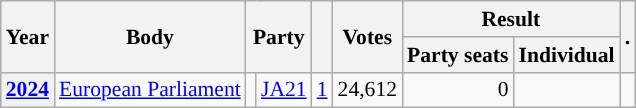<table class="wikitable plainrowheaders sortable" border=2 cellpadding=4 cellspacing=0 style="border: 1px #aaa solid; font-size: 90%; text-align:center;">
<tr>
<th scope="col" rowspan=2>Year</th>
<th scope="col" rowspan=2>Body</th>
<th scope="col" colspan=2 rowspan=2>Party</th>
<th scope="col" rowspan=2></th>
<th scope="col" rowspan=2>Votes</th>
<th scope="colgroup" colspan=2>Result</th>
<th scope="col" rowspan=2>.</th>
</tr>
<tr>
<th scope="col">Party seats</th>
<th scope="col">Individual</th>
</tr>
<tr>
<th scope="row"><a href='#'>2024</a></th>
<td><a href='#'>European Parliament</a></td>
<td style="background-color:"></td>
<td><a href='#'>JA21</a></td>
<td style=text-align:right><a href='#'>1</a></td>
<td style=text-align:right>24,612</td>
<td style=text-align:right>0</td>
<td></td>
<td></td>
</tr>
</table>
